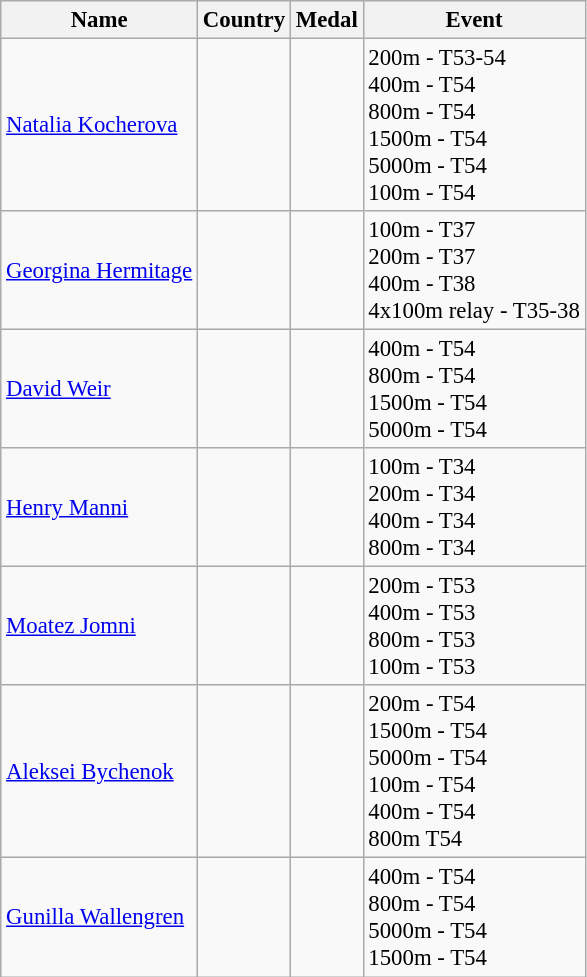<table class="wikitable sortable" style="font-size:95%">
<tr>
<th>Name</th>
<th>Country</th>
<th>Medal</th>
<th>Event</th>
</tr>
<tr>
<td><a href='#'>Natalia Kocherova</a></td>
<td></td>
<td><br><br><br><br><br></td>
<td>200m - T53-54 <br>400m - T54<br>800m - T54<br>1500m - T54<br>5000m - T54<br>100m - T54</td>
</tr>
<tr>
<td><a href='#'>Georgina Hermitage</a></td>
<td></td>
<td><br><br><br></td>
<td>100m - T37 <br>200m - T37 <br>400m - T38 <br>4x100m relay - T35-38</td>
</tr>
<tr>
<td><a href='#'>David Weir</a></td>
<td></td>
<td><br><br><br></td>
<td>400m - T54<br>800m - T54<br>1500m - T54<br>5000m - T54</td>
</tr>
<tr>
<td><a href='#'>Henry Manni</a></td>
<td></td>
<td><br><br><br></td>
<td>100m - T34<br>200m - T34<br>400m - T34<br>800m - T34</td>
</tr>
<tr>
<td><a href='#'>Moatez Jomni</a></td>
<td></td>
<td><br><br><br></td>
<td>200m - T53<br>400m - T53<br>800m - T53<br>100m - T53</td>
</tr>
<tr>
<td><a href='#'>Aleksei Bychenok</a></td>
<td></td>
<td><br><br><br><br><br></td>
<td>200m - T54<br>1500m - T54<br>5000m - T54<br>100m - T54<br>400m - T54<br>800m T54</td>
</tr>
<tr>
<td><a href='#'>Gunilla Wallengren</a></td>
<td></td>
<td><br><br><br></td>
<td>400m - T54<br>800m - T54<br>5000m - T54<br>1500m - T54</td>
</tr>
</table>
